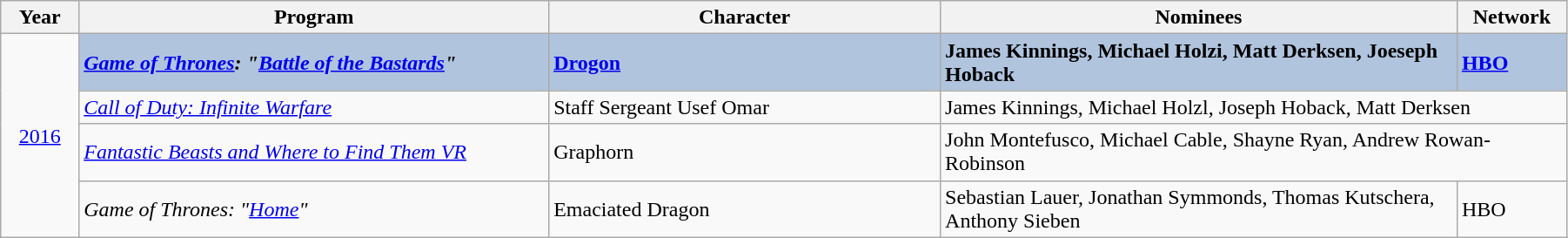<table class="wikitable" width="95%" cellpadding="5">
<tr>
<th width="5%">Year</th>
<th width="30%">Program</th>
<th width="25%">Character</th>
<th width="33%">Nominees</th>
<th width="8%">Network</th>
</tr>
<tr>
<td rowspan="4" style="text-align:center;"><a href='#'>2016</a><br></td>
<td style="background:#B0C4DE;"><strong><em><a href='#'>Game of Thrones</a>: "<a href='#'>Battle of the Bastards</a>"</em></strong></td>
<td style="background:#B0C4DE;"><strong><a href='#'>Drogon</a></strong></td>
<td style="background:#B0C4DE;"><strong>James Kinnings, Michael Holzi, Matt Derksen, Joeseph Hoback</strong></td>
<td style="background:#B0C4DE;"><strong><a href='#'>HBO</a></strong></td>
</tr>
<tr>
<td><em><a href='#'>Call of Duty: Infinite Warfare</a></em></td>
<td>Staff Sergeant Usef Omar</td>
<td colspan="2">James Kinnings, Michael Holzl, Joseph Hoback, Matt Derksen</td>
</tr>
<tr>
<td><em><a href='#'>Fantastic Beasts and Where to Find Them VR</a></em></td>
<td>Graphorn</td>
<td colspan="2">John Montefusco, Michael Cable, Shayne Ryan, Andrew Rowan-Robinson</td>
</tr>
<tr>
<td><em>Game of Thrones: "<a href='#'>Home</a>"</em></td>
<td>Emaciated Dragon</td>
<td>Sebastian Lauer, Jonathan Symmonds, Thomas Kutschera, Anthony Sieben</td>
<td>HBO</td>
</tr>
</table>
